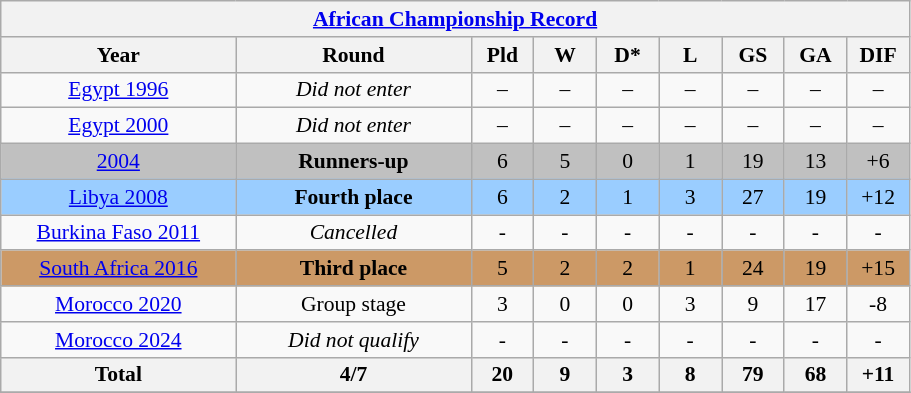<table class="wikitable" style="text-align: center;font-size:90%;">
<tr>
<th colspan=9><a href='#'>African Championship Record</a></th>
</tr>
<tr>
<th width=150>Year</th>
<th width=150>Round</th>
<th width=35>Pld</th>
<th width=35>W</th>
<th width=35>D*</th>
<th width=35>L</th>
<th width=35>GS</th>
<th width=35>GA</th>
<th width=35>DIF</th>
</tr>
<tr bgcolor=>
<td><a href='#'>Egypt 1996</a></td>
<td><em>Did not enter</em></td>
<td>–</td>
<td>–</td>
<td>–</td>
<td>–</td>
<td>–</td>
<td>–</td>
<td>–</td>
</tr>
<tr bgcolor=>
<td><a href='#'>Egypt 2000</a></td>
<td><em>Did not enter</em></td>
<td>–</td>
<td>–</td>
<td>–</td>
<td>–</td>
<td>–</td>
<td>–</td>
<td>–</td>
</tr>
<tr bgcolor=silver>
<td><a href='#'>2004</a></td>
<td><strong>Runners-up</strong></td>
<td>6</td>
<td>5</td>
<td>0</td>
<td>1</td>
<td>19</td>
<td>13</td>
<td>+6</td>
</tr>
<tr bgcolor=#9acdff>
<td><a href='#'>Libya 2008</a></td>
<td><strong>Fourth place</strong></td>
<td>6</td>
<td>2</td>
<td>1</td>
<td>3</td>
<td>27</td>
<td>19</td>
<td>+12</td>
</tr>
<tr>
<td><a href='#'>Burkina Faso 2011</a></td>
<td><em>Cancelled</em></td>
<td>-</td>
<td>-</td>
<td>-</td>
<td>-</td>
<td>-</td>
<td>-</td>
<td>-</td>
</tr>
<tr bgcolor=#cc9966>
<td><a href='#'>South Africa 2016</a></td>
<td><strong>Third place</strong></td>
<td>5</td>
<td>2</td>
<td>2</td>
<td>1</td>
<td>24</td>
<td>19</td>
<td>+15</td>
</tr>
<tr>
<td><a href='#'>Morocco 2020</a></td>
<td>Group stage</td>
<td>3</td>
<td>0</td>
<td>0</td>
<td>3</td>
<td>9</td>
<td>17</td>
<td>-8</td>
</tr>
<tr>
<td><a href='#'>Morocco 2024</a></td>
<td><em>Did not qualify</em></td>
<td>-</td>
<td>-</td>
<td>-</td>
<td>-</td>
<td>-</td>
<td>-</td>
<td>-</td>
</tr>
<tr>
<th><strong>Total</strong></th>
<th>4/7</th>
<th>20</th>
<th>9</th>
<th>3</th>
<th>8</th>
<th>79</th>
<th>68</th>
<th>+11</th>
</tr>
<tr>
</tr>
</table>
